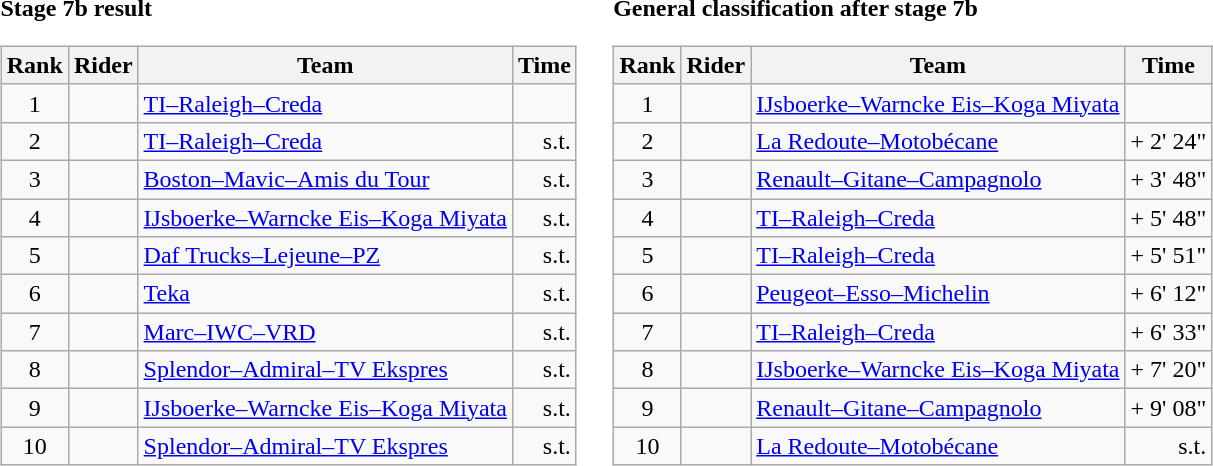<table>
<tr>
<td><strong>Stage 7b result</strong><br><table class="wikitable">
<tr>
<th scope="col">Rank</th>
<th scope="col">Rider</th>
<th scope="col">Team</th>
<th scope="col">Time</th>
</tr>
<tr>
<td style="text-align:center;">1</td>
<td></td>
<td><a href='#'>TI–Raleigh–Creda</a></td>
<td style="text-align:right;"></td>
</tr>
<tr>
<td style="text-align:center;">2</td>
<td></td>
<td><a href='#'>TI–Raleigh–Creda</a></td>
<td style="text-align:right;">s.t.</td>
</tr>
<tr>
<td style="text-align:center;">3</td>
<td></td>
<td><a href='#'>Boston–Mavic–Amis du Tour</a></td>
<td style="text-align:right;">s.t.</td>
</tr>
<tr>
<td style="text-align:center;">4</td>
<td></td>
<td><a href='#'>IJsboerke–Warncke Eis–Koga Miyata</a></td>
<td style="text-align:right;">s.t.</td>
</tr>
<tr>
<td style="text-align:center;">5</td>
<td></td>
<td><a href='#'>Daf Trucks–Lejeune–PZ</a></td>
<td style="text-align:right;">s.t.</td>
</tr>
<tr>
<td style="text-align:center;">6</td>
<td></td>
<td><a href='#'>Teka</a></td>
<td style="text-align:right;">s.t.</td>
</tr>
<tr>
<td style="text-align:center;">7</td>
<td></td>
<td><a href='#'>Marc–IWC–VRD</a></td>
<td style="text-align:right;">s.t.</td>
</tr>
<tr>
<td style="text-align:center;">8</td>
<td></td>
<td><a href='#'>Splendor–Admiral–TV Ekspres</a></td>
<td style="text-align:right;">s.t.</td>
</tr>
<tr>
<td style="text-align:center;">9</td>
<td></td>
<td><a href='#'>IJsboerke–Warncke Eis–Koga Miyata</a></td>
<td style="text-align:right;">s.t.</td>
</tr>
<tr>
<td style="text-align:center;">10</td>
<td></td>
<td><a href='#'>Splendor–Admiral–TV Ekspres</a></td>
<td style="text-align:right;">s.t.</td>
</tr>
</table>
</td>
<td></td>
<td><strong>General classification after stage 7b</strong><br><table class="wikitable">
<tr>
<th scope="col">Rank</th>
<th scope="col">Rider</th>
<th scope="col">Team</th>
<th scope="col">Time</th>
</tr>
<tr>
<td style="text-align:center;">1</td>
<td> </td>
<td><a href='#'>IJsboerke–Warncke Eis–Koga Miyata</a></td>
<td style="text-align:right;"></td>
</tr>
<tr>
<td style="text-align:center;">2</td>
<td></td>
<td><a href='#'>La Redoute–Motobécane</a></td>
<td style="text-align:right;">+ 2' 24"</td>
</tr>
<tr>
<td style="text-align:center;">3</td>
<td></td>
<td><a href='#'>Renault–Gitane–Campagnolo</a></td>
<td style="text-align:right;">+ 3' 48"</td>
</tr>
<tr>
<td style="text-align:center;">4</td>
<td></td>
<td><a href='#'>TI–Raleigh–Creda</a></td>
<td style="text-align:right;">+ 5' 48"</td>
</tr>
<tr>
<td style="text-align:center;">5</td>
<td></td>
<td><a href='#'>TI–Raleigh–Creda</a></td>
<td style="text-align:right;">+ 5' 51"</td>
</tr>
<tr>
<td style="text-align:center;">6</td>
<td></td>
<td><a href='#'>Peugeot–Esso–Michelin</a></td>
<td style="text-align:right;">+ 6' 12"</td>
</tr>
<tr>
<td style="text-align:center;">7</td>
<td></td>
<td><a href='#'>TI–Raleigh–Creda</a></td>
<td style="text-align:right;">+ 6' 33"</td>
</tr>
<tr>
<td style="text-align:center;">8</td>
<td></td>
<td><a href='#'>IJsboerke–Warncke Eis–Koga Miyata</a></td>
<td style="text-align:right;">+ 7' 20"</td>
</tr>
<tr>
<td style="text-align:center;">9</td>
<td></td>
<td><a href='#'>Renault–Gitane–Campagnolo</a></td>
<td style="text-align:right;">+ 9' 08"</td>
</tr>
<tr>
<td style="text-align:center;">10</td>
<td></td>
<td><a href='#'>La Redoute–Motobécane</a></td>
<td style="text-align:right;">s.t.</td>
</tr>
</table>
</td>
</tr>
</table>
